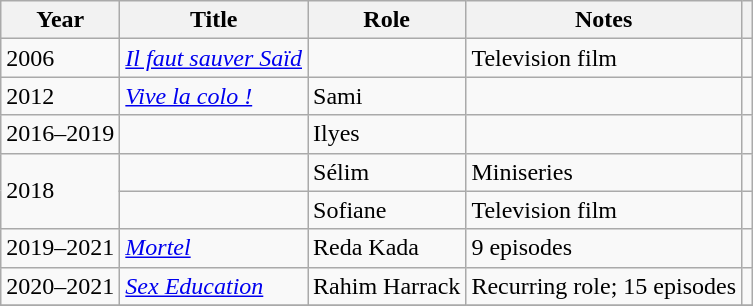<table class="wikitable plainrowheaders sortable">
<tr>
<th>Year</th>
<th>Title</th>
<th>Role</th>
<th>Notes</th>
<th></th>
</tr>
<tr>
<td>2006</td>
<td><em><a href='#'>Il faut sauver Saïd</a></em></td>
<td></td>
<td>Television film</td>
<td></td>
</tr>
<tr>
<td>2012</td>
<td><em><a href='#'>Vive la colo !</a></em></td>
<td>Sami</td>
<td></td>
<td></td>
</tr>
<tr>
<td>2016–2019</td>
<td><em></em></td>
<td>Ilyes</td>
<td></td>
<td></td>
</tr>
<tr>
<td rowspan="2">2018</td>
<td><em></em></td>
<td>Sélim</td>
<td>Miniseries</td>
<td></td>
</tr>
<tr>
<td><em></em></td>
<td>Sofiane</td>
<td>Television film</td>
<td></td>
</tr>
<tr>
<td>2019–2021</td>
<td><em><a href='#'>Mortel</a></em></td>
<td>Reda Kada</td>
<td>9 episodes</td>
<td></td>
</tr>
<tr>
<td>2020–2021</td>
<td><em><a href='#'>Sex Education</a></em></td>
<td>Rahim Harrack</td>
<td>Recurring role; 15 episodes</td>
<td></td>
</tr>
<tr>
</tr>
</table>
